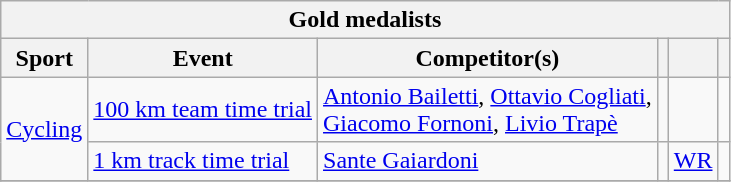<table class="wikitable">
<tr>
<th colspan="6">Gold medalists</th>
</tr>
<tr>
<th>Sport</th>
<th>Event</th>
<th>Competitor(s)</th>
<th></th>
<th></th>
<th></th>
</tr>
<tr>
<td rowspan="2"><a href='#'>Cycling</a></td>
<td><a href='#'>100 km team time trial</a></td>
<td><a href='#'>Antonio Bailetti</a>, <a href='#'>Ottavio Cogliati</a>,<br><a href='#'>Giacomo Fornoni</a>, <a href='#'>Livio Trapè</a></td>
<td></td>
<td></td>
<td></td>
</tr>
<tr>
<td><a href='#'>1 km track time trial</a></td>
<td><a href='#'>Sante Gaiardoni</a></td>
<td></td>
<td><a href='#'>WR</a></td>
<td></td>
</tr>
<tr>
</tr>
</table>
